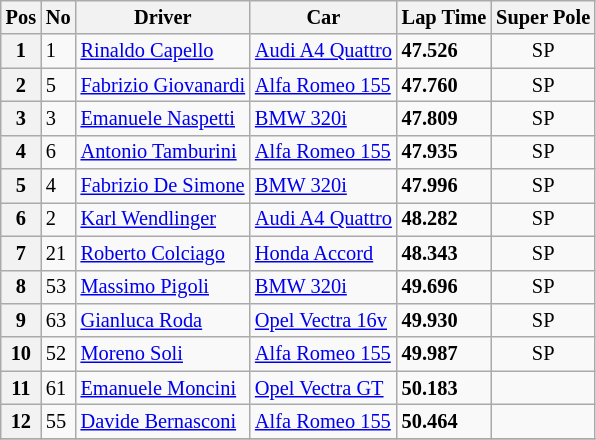<table class="wikitable" style="font-size: 85%;">
<tr>
<th>Pos</th>
<th>No</th>
<th>Driver</th>
<th>Car</th>
<th>Lap Time</th>
<th>Super Pole</th>
</tr>
<tr>
<th>1</th>
<td>1</td>
<td> <a href='#'>Rinaldo Capello</a></td>
<td><a href='#'>Audi A4 Quattro</a></td>
<td><strong>47.526</strong></td>
<td align=center>SP</td>
</tr>
<tr>
<th>2</th>
<td>5</td>
<td> <a href='#'>Fabrizio Giovanardi</a></td>
<td><a href='#'>Alfa Romeo 155</a></td>
<td><strong>47.760</strong></td>
<td align=center>SP</td>
</tr>
<tr>
<th>3</th>
<td>3</td>
<td> <a href='#'>Emanuele Naspetti</a></td>
<td><a href='#'>BMW 320i</a></td>
<td><strong>47.809</strong></td>
<td align=center>SP</td>
</tr>
<tr>
<th>4</th>
<td>6</td>
<td> <a href='#'>Antonio Tamburini</a></td>
<td><a href='#'>Alfa Romeo 155</a></td>
<td><strong>47.935</strong></td>
<td align=center>SP</td>
</tr>
<tr>
<th>5</th>
<td>4</td>
<td> <a href='#'>Fabrizio De Simone</a></td>
<td><a href='#'>BMW 320i</a></td>
<td><strong>47.996</strong></td>
<td align=center>SP</td>
</tr>
<tr>
<th>6</th>
<td>2</td>
<td> <a href='#'>Karl Wendlinger</a></td>
<td><a href='#'>Audi A4 Quattro</a></td>
<td><strong>48.282</strong></td>
<td align=center>SP</td>
</tr>
<tr>
<th>7</th>
<td>21</td>
<td> <a href='#'>Roberto Colciago</a></td>
<td><a href='#'>Honda Accord</a></td>
<td><strong>48.343</strong></td>
<td align=center>SP</td>
</tr>
<tr>
<th>8</th>
<td>53</td>
<td> <a href='#'>Massimo Pigoli</a></td>
<td><a href='#'>BMW 320i</a></td>
<td><strong>49.696</strong></td>
<td align=center>SP</td>
</tr>
<tr>
<th>9</th>
<td>63</td>
<td> <a href='#'>Gianluca Roda</a></td>
<td><a href='#'> Opel Vectra 16v</a></td>
<td><strong>49.930</strong></td>
<td align=center>SP</td>
</tr>
<tr>
<th>10</th>
<td>52</td>
<td> <a href='#'>Moreno Soli</a></td>
<td><a href='#'>Alfa Romeo 155</a></td>
<td><strong>49.987</strong></td>
<td align=center>SP</td>
</tr>
<tr>
<th>11</th>
<td>61</td>
<td> <a href='#'>Emanuele Moncini</a></td>
<td><a href='#'> Opel Vectra GT</a></td>
<td><strong>50.183</strong></td>
<td></td>
</tr>
<tr>
<th>12</th>
<td>55</td>
<td> <a href='#'>Davide Bernasconi</a></td>
<td><a href='#'>Alfa Romeo 155</a></td>
<td><strong>50.464</strong></td>
<td></td>
</tr>
<tr>
</tr>
</table>
